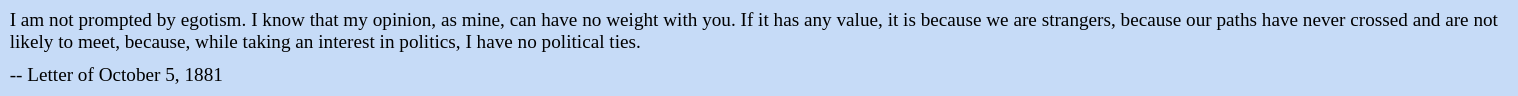<table class="toccolours" style="float: right; margin-left: 1em; margin-right: 8em; font-size: 80%; background:#c6dbf7; color:black; width:80em; max-width: 80%;" cellspacing="5">
<tr>
<td style="text-align: left;">I am not prompted by egotism. I know that my opinion, as mine, can have no weight with you. If it has any value, it is because we are strangers, because our paths have never crossed and are not likely to meet, because, while taking an interest in politics, I have no political ties.</td>
</tr>
<tr>
<td style="text-align: left;">-- Letter of October 5, 1881</td>
</tr>
</table>
